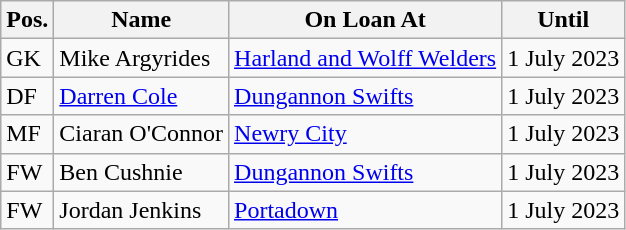<table class="wikitable">
<tr>
<th>Pos.</th>
<th>Name</th>
<th>On Loan At</th>
<th>Until</th>
</tr>
<tr>
<td>GK</td>
<td> Mike Argyrides</td>
<td><a href='#'>Harland and Wolff Welders</a></td>
<td>1 July 2023</td>
</tr>
<tr>
<td>DF</td>
<td> <a href='#'>Darren Cole</a></td>
<td><a href='#'>Dungannon Swifts</a></td>
<td>1 July 2023</td>
</tr>
<tr>
<td>MF</td>
<td> Ciaran O'Connor</td>
<td><a href='#'>Newry City</a></td>
<td>1 July 2023</td>
</tr>
<tr>
<td>FW</td>
<td> Ben Cushnie</td>
<td><a href='#'>Dungannon Swifts</a></td>
<td>1 July 2023</td>
</tr>
<tr>
<td>FW</td>
<td> Jordan Jenkins</td>
<td><a href='#'>Portadown</a></td>
<td>1 July 2023</td>
</tr>
</table>
